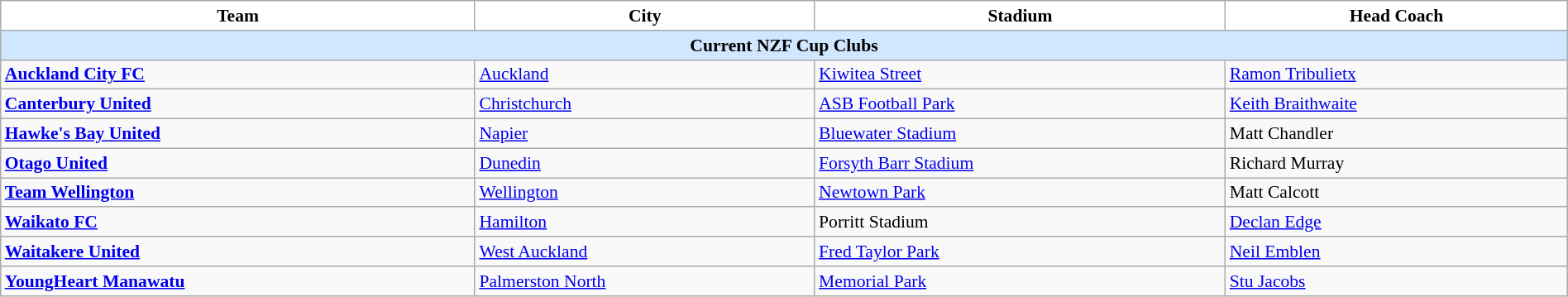<table class="wikitable" style="width:100%; font-size:90%; text-align:left;">
<tr>
<th style="background:white;">Team</th>
<th style="background:white;">City</th>
<th style="background:white;">Stadium</th>
<th style="background:white;">Head Coach</th>
</tr>
<tr>
<th style="background:#d0e7ff;" colspan="7"><span><strong>Current NZF Cup Clubs</strong></span></th>
</tr>
<tr>
<td><strong><a href='#'>Auckland City FC</a></strong></td>
<td><a href='#'>Auckland</a></td>
<td><a href='#'>Kiwitea Street</a></td>
<td> <a href='#'>Ramon Tribulietx</a></td>
</tr>
<tr>
<td><strong><a href='#'>Canterbury United</a></strong></td>
<td><a href='#'>Christchurch</a></td>
<td><a href='#'>ASB Football Park</a></td>
<td> <a href='#'>Keith Braithwaite</a></td>
</tr>
<tr>
<td><strong><a href='#'>Hawke's Bay United</a></strong></td>
<td><a href='#'>Napier</a></td>
<td><a href='#'>Bluewater Stadium</a></td>
<td> Matt Chandler</td>
</tr>
<tr>
<td><strong><a href='#'>Otago United</a></strong></td>
<td><a href='#'>Dunedin</a></td>
<td><a href='#'>Forsyth Barr Stadium</a></td>
<td> Richard Murray</td>
</tr>
<tr>
<td><strong><a href='#'>Team Wellington</a></strong></td>
<td><a href='#'>Wellington</a></td>
<td><a href='#'>Newtown Park</a></td>
<td> Matt Calcott</td>
</tr>
<tr>
<td><strong><a href='#'>Waikato FC</a></strong></td>
<td><a href='#'>Hamilton</a></td>
<td>Porritt Stadium</td>
<td> <a href='#'>Declan Edge</a></td>
</tr>
<tr>
<td><strong><a href='#'>Waitakere United</a></strong></td>
<td><a href='#'>West Auckland</a></td>
<td><a href='#'>Fred Taylor Park</a></td>
<td> <a href='#'>Neil Emblen</a></td>
</tr>
<tr>
<td><strong><a href='#'>YoungHeart Manawatu</a></strong></td>
<td><a href='#'>Palmerston North</a></td>
<td><a href='#'>Memorial Park</a></td>
<td> <a href='#'>Stu Jacobs</a></td>
</tr>
</table>
